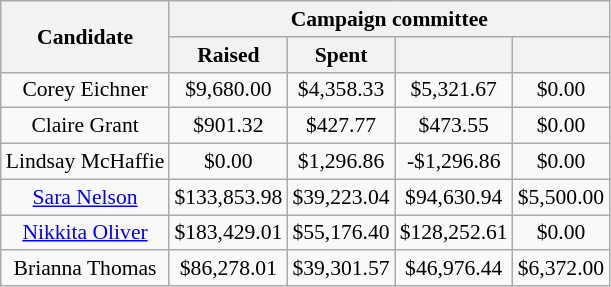<table class="wikitable sortable" style="font-size:90%;text-align:center;">
<tr>
<th rowspan="2">Candidate</th>
<th colspan="7">Campaign committee</th>
</tr>
<tr>
<th>Raised</th>
<th>Spent</th>
<th data-sort-type=currency></th>
<th></th>
</tr>
<tr>
<td>Corey Eichner</td>
<td>$9,680.00</td>
<td>$4,358.33</td>
<td>$5,321.67</td>
<td>$0.00</td>
</tr>
<tr>
<td>Claire Grant</td>
<td>$901.32</td>
<td>$427.77</td>
<td>$473.55</td>
<td>$0.00</td>
</tr>
<tr>
<td>Lindsay McHaffie</td>
<td>$0.00</td>
<td>$1,296.86</td>
<td>-$1,296.86</td>
<td>$0.00</td>
</tr>
<tr>
<td><a href='#'>Sara Nelson</a></td>
<td>$133,853.98</td>
<td>$39,223.04</td>
<td>$94,630.94</td>
<td>$5,500.00</td>
</tr>
<tr>
<td><a href='#'>Nikkita Oliver</a></td>
<td>$183,429.01</td>
<td>$55,176.40</td>
<td>$128,252.61</td>
<td>$0.00</td>
</tr>
<tr>
<td>Brianna Thomas</td>
<td>$86,278.01</td>
<td>$39,301.57</td>
<td>$46,976.44</td>
<td>$6,372.00</td>
</tr>
</table>
